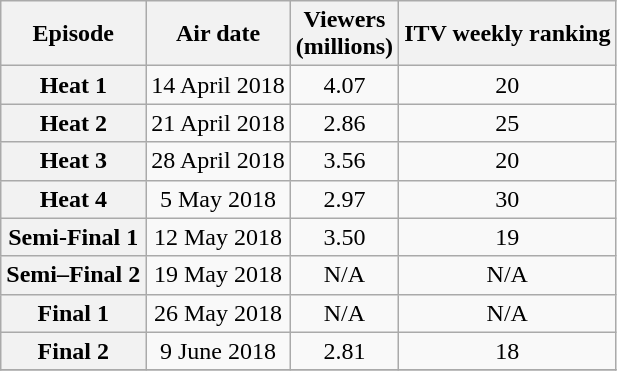<table class="wikitable" style="text-align:center">
<tr>
<th>Episode</th>
<th>Air date</th>
<th>Viewers<br>(millions)</th>
<th>ITV weekly ranking</th>
</tr>
<tr>
<th>Heat 1</th>
<td>14 April 2018</td>
<td>4.07</td>
<td>20</td>
</tr>
<tr>
<th>Heat 2</th>
<td>21 April 2018</td>
<td>2.86</td>
<td>25</td>
</tr>
<tr>
<th>Heat 3</th>
<td>28 April 2018</td>
<td>3.56</td>
<td>20</td>
</tr>
<tr>
<th>Heat 4</th>
<td>5 May 2018</td>
<td>2.97</td>
<td>30</td>
</tr>
<tr>
<th>Semi-Final 1</th>
<td>12 May 2018</td>
<td>3.50</td>
<td>19</td>
</tr>
<tr>
<th>Semi–Final 2</th>
<td>19 May 2018</td>
<td>N/A</td>
<td>N/A</td>
</tr>
<tr>
<th>Final 1</th>
<td>26 May 2018</td>
<td>N/A</td>
<td>N/A</td>
</tr>
<tr>
<th>Final 2</th>
<td>9 June 2018</td>
<td>2.81</td>
<td>18</td>
</tr>
<tr>
</tr>
</table>
